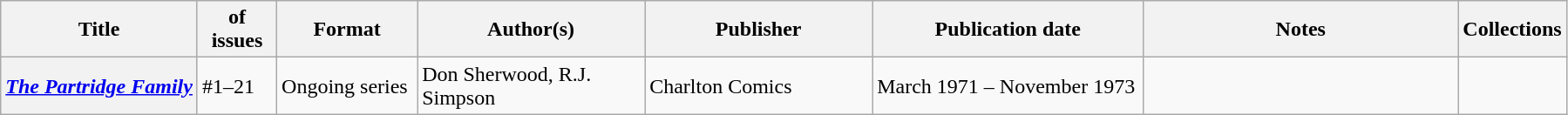<table class="wikitable">
<tr>
<th>Title</th>
<th style="width:40pt"> of issues</th>
<th style="width:75pt">Format</th>
<th style="width:125pt">Author(s)</th>
<th style="width:125pt">Publisher</th>
<th style="width:150pt">Publication date</th>
<th style="width:175pt">Notes</th>
<th>Collections</th>
</tr>
<tr>
<th><em><a href='#'>The Partridge Family</a></em></th>
<td>#1–21</td>
<td>Ongoing series</td>
<td>Don Sherwood, R.J. Simpson</td>
<td>Charlton Comics</td>
<td>March 1971 – November 1973</td>
<td></td>
<td></td>
</tr>
</table>
